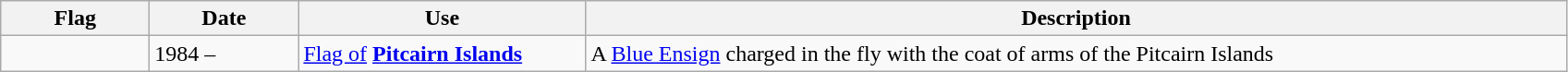<table class="wikitable" style="background:#FFFFF">
<tr>
<th style="width:100px">Flag</th>
<th style="width:100px">Date</th>
<th style="width:200px">Use</th>
<th style="width:700px">Description</th>
</tr>
<tr>
<td></td>
<td>1984 –</td>
<td><a href='#'>Flag of</a> <strong><a href='#'>Pitcairn Islands</a></strong></td>
<td>A <a href='#'>Blue Ensign</a> charged in the fly with the coat of arms of the Pitcairn Islands</td>
</tr>
</table>
